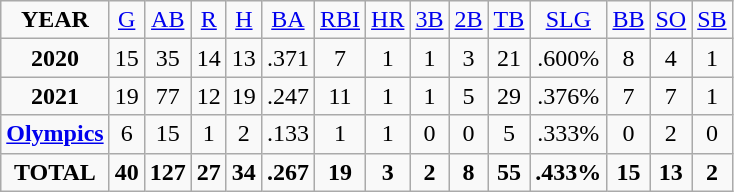<table class="wikitable">
<tr align=center>
<td><strong>YEAR</strong></td>
<td><a href='#'>G</a></td>
<td><a href='#'>AB</a></td>
<td><a href='#'>R</a></td>
<td><a href='#'>H</a></td>
<td><a href='#'>BA</a></td>
<td><a href='#'>RBI</a></td>
<td><a href='#'>HR</a></td>
<td><a href='#'>3B</a></td>
<td><a href='#'>2B</a></td>
<td><a href='#'>TB</a></td>
<td><a href='#'>SLG</a></td>
<td><a href='#'>BB</a></td>
<td><a href='#'>SO</a></td>
<td><a href='#'>SB</a></td>
</tr>
<tr align=center>
<td><strong>2020</strong></td>
<td>15</td>
<td>35</td>
<td>14</td>
<td>13</td>
<td>.371</td>
<td>7</td>
<td>1</td>
<td>1</td>
<td>3</td>
<td>21</td>
<td>.600%</td>
<td>8</td>
<td>4</td>
<td>1</td>
</tr>
<tr align=center>
<td><strong>2021</strong></td>
<td>19</td>
<td>77</td>
<td>12</td>
<td>19</td>
<td>.247</td>
<td>11</td>
<td>1</td>
<td>1</td>
<td>5</td>
<td>29</td>
<td>.376%</td>
<td>7</td>
<td>7</td>
<td>1</td>
</tr>
<tr align=center>
<td><strong><a href='#'>Olympics</a></strong></td>
<td>6</td>
<td>15</td>
<td>1</td>
<td>2</td>
<td>.133</td>
<td>1</td>
<td>1</td>
<td>0</td>
<td>0</td>
<td>5</td>
<td>.333%</td>
<td>0</td>
<td>2</td>
<td>0</td>
</tr>
<tr align=center>
<td><strong>TOTAL</strong></td>
<td><strong>40</strong></td>
<td><strong>127</strong></td>
<td><strong>27</strong></td>
<td><strong>34</strong></td>
<td><strong>.267</strong></td>
<td><strong>19</strong></td>
<td><strong>3</strong></td>
<td><strong>2</strong></td>
<td><strong>8</strong></td>
<td><strong>55</strong></td>
<td><strong>.433%</strong></td>
<td><strong>15</strong></td>
<td><strong>13</strong></td>
<td><strong>2</strong></td>
</tr>
</table>
